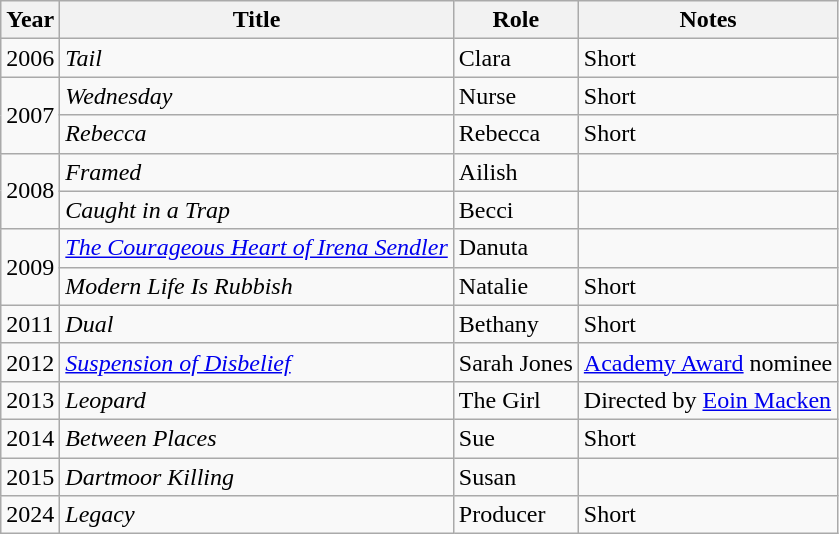<table class="wikitable">
<tr>
<th>Year</th>
<th>Title</th>
<th>Role</th>
<th class="unsortable">Notes</th>
</tr>
<tr>
<td>2006</td>
<td><em>Tail</em></td>
<td>Clara</td>
<td>Short</td>
</tr>
<tr>
<td rowspan="2">2007</td>
<td><em>Wednesday</em></td>
<td>Nurse</td>
<td>Short</td>
</tr>
<tr>
<td><em>Rebecca</em></td>
<td>Rebecca</td>
<td>Short</td>
</tr>
<tr>
<td rowspan="2">2008</td>
<td><em>Framed</em></td>
<td>Ailish</td>
<td></td>
</tr>
<tr>
<td><em>Caught in a Trap</em></td>
<td>Becci</td>
<td></td>
</tr>
<tr>
<td rowspan="2">2009</td>
<td><em><a href='#'>The Courageous Heart of Irena Sendler</a></em></td>
<td>Danuta</td>
<td></td>
</tr>
<tr>
<td><em>Modern Life Is Rubbish</em></td>
<td>Natalie</td>
<td>Short</td>
</tr>
<tr>
<td>2011</td>
<td><em>Dual</em></td>
<td>Bethany</td>
<td>Short</td>
</tr>
<tr>
<td>2012</td>
<td><em><a href='#'>Suspension of Disbelief</a></em></td>
<td>Sarah Jones</td>
<td><a href='#'>Academy Award</a> nominee</td>
</tr>
<tr>
<td>2013</td>
<td><em>Leopard</em></td>
<td>The Girl</td>
<td>Directed by <a href='#'>Eoin Macken</a></td>
</tr>
<tr>
<td>2014</td>
<td><em>Between Places</em></td>
<td>Sue</td>
<td>Short</td>
</tr>
<tr>
<td>2015</td>
<td><em>Dartmoor Killing</em></td>
<td>Susan</td>
<td></td>
</tr>
<tr>
<td>2024</td>
<td><em>Legacy</em></td>
<td>Producer</td>
<td>Short</td>
</tr>
</table>
